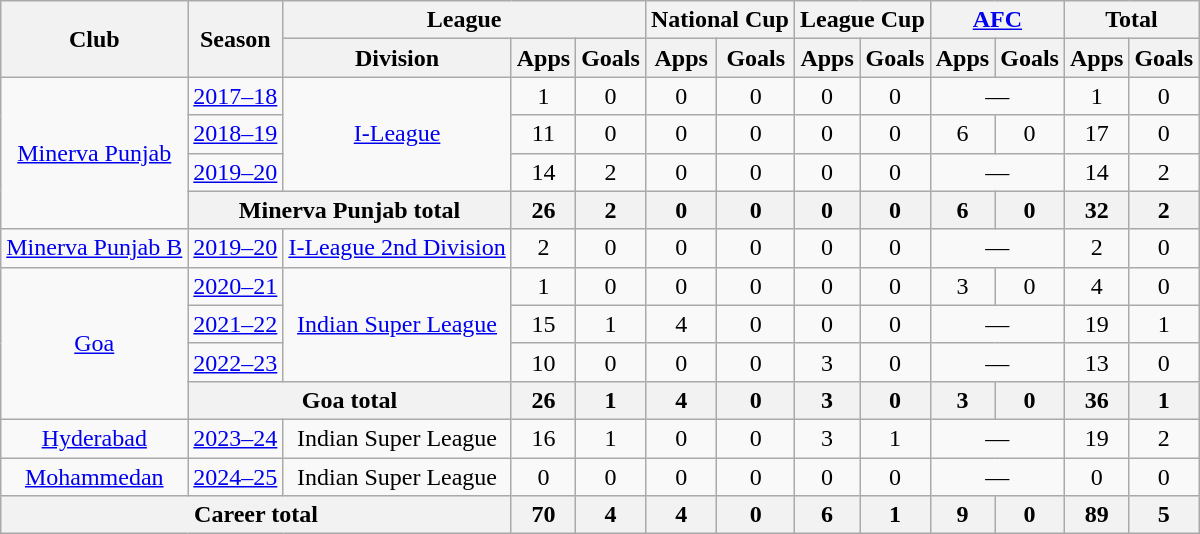<table class="wikitable" style="text-align: center">
<tr>
<th rowspan="2">Club</th>
<th rowspan="2">Season</th>
<th colspan="3">League</th>
<th colspan="2">National Cup</th>
<th colspan="2">League Cup</th>
<th colspan="2"><a href='#'>AFC</a></th>
<th colspan="2">Total</th>
</tr>
<tr>
<th>Division</th>
<th>Apps</th>
<th>Goals</th>
<th>Apps</th>
<th>Goals</th>
<th>Apps</th>
<th>Goals</th>
<th>Apps</th>
<th>Goals</th>
<th>Apps</th>
<th>Goals</th>
</tr>
<tr>
<td rowspan="4"><a href='#'>Minerva Punjab</a></td>
<td><a href='#'>2017–18</a></td>
<td rowspan="3"><a href='#'>I-League</a></td>
<td>1</td>
<td>0</td>
<td>0</td>
<td>0</td>
<td>0</td>
<td>0</td>
<td colspan="2">—</td>
<td>1</td>
<td>0</td>
</tr>
<tr>
<td><a href='#'>2018–19</a></td>
<td>11</td>
<td>0</td>
<td>0</td>
<td>0</td>
<td>0</td>
<td>0</td>
<td>6</td>
<td>0</td>
<td>17</td>
<td>0</td>
</tr>
<tr>
<td><a href='#'>2019–20</a></td>
<td>14</td>
<td>2</td>
<td>0</td>
<td>0</td>
<td>0</td>
<td>0</td>
<td colspan="2">—</td>
<td>14</td>
<td>2</td>
</tr>
<tr>
<th colspan="2">Minerva Punjab total</th>
<th>26</th>
<th>2</th>
<th>0</th>
<th>0</th>
<th>0</th>
<th>0</th>
<th>6</th>
<th>0</th>
<th>32</th>
<th>2</th>
</tr>
<tr>
<td rowspan="1"><a href='#'>Minerva Punjab B</a></td>
<td><a href='#'>2019–20</a></td>
<td rowspan="1"><a href='#'>I-League 2nd Division</a></td>
<td>2</td>
<td>0</td>
<td>0</td>
<td>0</td>
<td>0</td>
<td>0</td>
<td colspan="2">—</td>
<td>2</td>
<td>0</td>
</tr>
<tr>
<td rowspan="4"><a href='#'>Goa</a></td>
<td><a href='#'>2020–21</a></td>
<td rowspan="3"><a href='#'>Indian Super League</a></td>
<td>1</td>
<td>0</td>
<td>0</td>
<td>0</td>
<td>0</td>
<td>0</td>
<td>3</td>
<td>0</td>
<td>4</td>
<td>0</td>
</tr>
<tr>
<td><a href='#'>2021–22</a></td>
<td>15</td>
<td>1</td>
<td>4</td>
<td>0</td>
<td>0</td>
<td>0</td>
<td colspan="2">—</td>
<td>19</td>
<td>1</td>
</tr>
<tr>
<td><a href='#'>2022–23</a></td>
<td>10</td>
<td>0</td>
<td>0</td>
<td>0</td>
<td>3</td>
<td>0</td>
<td colspan="2">—</td>
<td>13</td>
<td>0</td>
</tr>
<tr>
<th colspan="2">Goa total</th>
<th>26</th>
<th>1</th>
<th>4</th>
<th>0</th>
<th>3</th>
<th>0</th>
<th>3</th>
<th>0</th>
<th>36</th>
<th>1</th>
</tr>
<tr>
<td rowspan="1"><a href='#'>Hyderabad</a></td>
<td><a href='#'>2023–24</a></td>
<td rowspan="1">Indian Super League</td>
<td>16</td>
<td>1</td>
<td>0</td>
<td>0</td>
<td>3</td>
<td>1</td>
<td colspan="2">—</td>
<td>19</td>
<td>2</td>
</tr>
<tr>
<td rowspan="1"><a href='#'>Mohammedan</a></td>
<td><a href='#'>2024–25</a></td>
<td rowspan="1">Indian Super League</td>
<td>0</td>
<td>0</td>
<td>0</td>
<td>0</td>
<td>0</td>
<td>0</td>
<td colspan="2">—</td>
<td>0</td>
<td>0</td>
</tr>
<tr>
<th colspan="3">Career total</th>
<th>70</th>
<th>4</th>
<th>4</th>
<th>0</th>
<th>6</th>
<th>1</th>
<th>9</th>
<th>0</th>
<th>89</th>
<th>5</th>
</tr>
</table>
